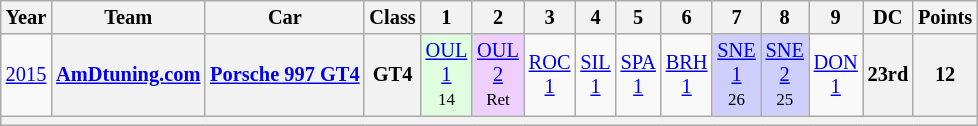<table class="wikitable" style="text-align:center; font-size:85%">
<tr>
<th>Year</th>
<th>Team</th>
<th>Car</th>
<th>Class</th>
<th>1</th>
<th>2</th>
<th>3</th>
<th>4</th>
<th>5</th>
<th>6</th>
<th>7</th>
<th>8</th>
<th>9</th>
<th>DC</th>
<th>Points</th>
</tr>
<tr>
<td><a href='#'>2015</a></td>
<th nowrap><a href='#'>AmDtuning.com</a></th>
<th nowrap><a href='#'>Porsche 997 GT4</a></th>
<th>GT4</th>
<td style="background:#DFFFDF;"><a href='#'>OUL<br>1</a><br><small>14</small></td>
<td style="background:#EFCFFF;"><a href='#'>OUL<br>2</a><br><small>Ret</small></td>
<td><a href='#'>ROC<br>1</a></td>
<td><a href='#'>SIL<br>1</a></td>
<td><a href='#'>SPA<br>1</a></td>
<td><a href='#'>BRH<br>1</a></td>
<td style="background:#CFCFFF;"><a href='#'>SNE<br>1</a><br><small>26</small></td>
<td style="background:#CFCFFF;"><a href='#'>SNE<br>2</a><br><small>25</small></td>
<td><a href='#'>DON<br>1</a></td>
<th>23rd</th>
<th>12</th>
</tr>
<tr>
<th colspan="15"></th>
</tr>
</table>
